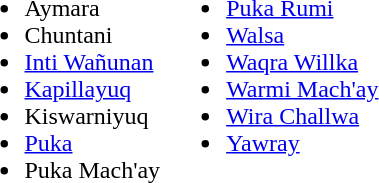<table>
<tr valign="top">
<td><br><ul><li>Aymara</li><li>Chuntani</li><li><a href='#'>Inti Wañunan</a></li><li><a href='#'>Kapillayuq</a></li><li>Kiswarniyuq</li><li><a href='#'>Puka</a></li><li>Puka Mach'ay</li></ul></td>
<td><br><ul><li><a href='#'>Puka Rumi</a></li><li><a href='#'>Walsa</a></li><li><a href='#'>Waqra Willka</a></li><li><a href='#'>Warmi Mach'ay</a></li><li><a href='#'>Wira Challwa</a></li><li><a href='#'>Yawray</a></li></ul></td>
</tr>
</table>
